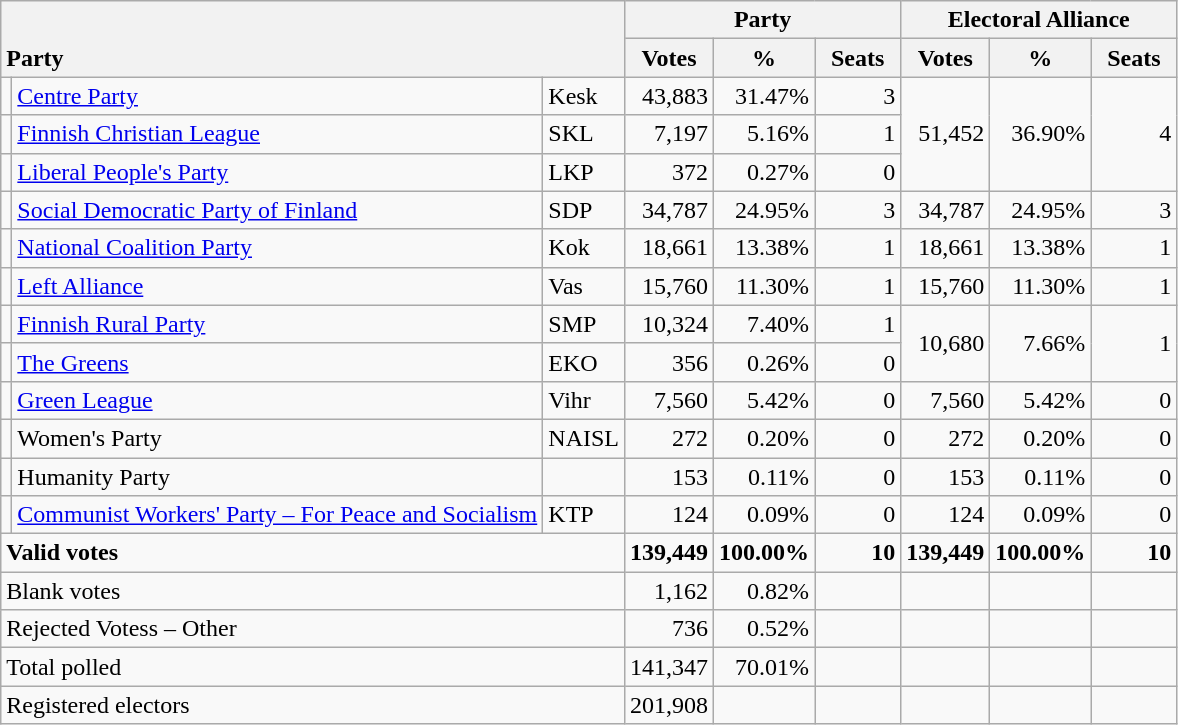<table class="wikitable" border="1" style="text-align:right;">
<tr>
<th style="text-align:left;" valign=bottom rowspan=2 colspan=3>Party</th>
<th colspan=3>Party</th>
<th colspan=3>Electoral Alliance</th>
</tr>
<tr>
<th align=center valign=bottom width="50">Votes</th>
<th align=center valign=bottom width="50">%</th>
<th align=center valign=bottom width="50">Seats</th>
<th align=center valign=bottom width="50">Votes</th>
<th align=center valign=bottom width="50">%</th>
<th align=center valign=bottom width="50">Seats</th>
</tr>
<tr>
<td></td>
<td align=left><a href='#'>Centre Party</a></td>
<td align=left>Kesk</td>
<td>43,883</td>
<td>31.47%</td>
<td>3</td>
<td rowspan=3>51,452</td>
<td rowspan=3>36.90%</td>
<td rowspan=3>4</td>
</tr>
<tr>
<td></td>
<td align=left><a href='#'>Finnish Christian League</a></td>
<td align=left>SKL</td>
<td>7,197</td>
<td>5.16%</td>
<td>1</td>
</tr>
<tr>
<td></td>
<td align=left><a href='#'>Liberal People's Party</a></td>
<td align=left>LKP</td>
<td>372</td>
<td>0.27%</td>
<td>0</td>
</tr>
<tr>
<td></td>
<td align=left style="white-space: nowrap;"><a href='#'>Social Democratic Party of Finland</a></td>
<td align=left>SDP</td>
<td>34,787</td>
<td>24.95%</td>
<td>3</td>
<td>34,787</td>
<td>24.95%</td>
<td>3</td>
</tr>
<tr>
<td></td>
<td align=left><a href='#'>National Coalition Party</a></td>
<td align=left>Kok</td>
<td>18,661</td>
<td>13.38%</td>
<td>1</td>
<td>18,661</td>
<td>13.38%</td>
<td>1</td>
</tr>
<tr>
<td></td>
<td align=left><a href='#'>Left Alliance</a></td>
<td align=left>Vas</td>
<td>15,760</td>
<td>11.30%</td>
<td>1</td>
<td>15,760</td>
<td>11.30%</td>
<td>1</td>
</tr>
<tr>
<td></td>
<td align=left><a href='#'>Finnish Rural Party</a></td>
<td align=left>SMP</td>
<td>10,324</td>
<td>7.40%</td>
<td>1</td>
<td rowspan=2>10,680</td>
<td rowspan=2>7.66%</td>
<td rowspan=2>1</td>
</tr>
<tr>
<td></td>
<td align=left><a href='#'>The Greens</a></td>
<td align=left>EKO</td>
<td>356</td>
<td>0.26%</td>
<td>0</td>
</tr>
<tr>
<td></td>
<td align=left><a href='#'>Green League</a></td>
<td align=left>Vihr</td>
<td>7,560</td>
<td>5.42%</td>
<td>0</td>
<td>7,560</td>
<td>5.42%</td>
<td>0</td>
</tr>
<tr>
<td></td>
<td align=left>Women's Party</td>
<td align=left>NAISL</td>
<td>272</td>
<td>0.20%</td>
<td>0</td>
<td>272</td>
<td>0.20%</td>
<td>0</td>
</tr>
<tr>
<td></td>
<td align=left>Humanity Party</td>
<td align=left></td>
<td>153</td>
<td>0.11%</td>
<td>0</td>
<td>153</td>
<td>0.11%</td>
<td>0</td>
</tr>
<tr>
<td></td>
<td align=left><a href='#'>Communist Workers' Party – For Peace and Socialism</a></td>
<td align=left>KTP</td>
<td>124</td>
<td>0.09%</td>
<td>0</td>
<td>124</td>
<td>0.09%</td>
<td>0</td>
</tr>
<tr style="font-weight:bold">
<td align=left colspan=3>Valid votes</td>
<td>139,449</td>
<td>100.00%</td>
<td>10</td>
<td>139,449</td>
<td>100.00%</td>
<td>10</td>
</tr>
<tr>
<td align=left colspan=3>Blank votes</td>
<td>1,162</td>
<td>0.82%</td>
<td></td>
<td></td>
<td></td>
<td></td>
</tr>
<tr>
<td align=left colspan=3>Rejected Votess – Other</td>
<td>736</td>
<td>0.52%</td>
<td></td>
<td></td>
<td></td>
<td></td>
</tr>
<tr>
<td align=left colspan=3>Total polled</td>
<td>141,347</td>
<td>70.01%</td>
<td></td>
<td></td>
<td></td>
<td></td>
</tr>
<tr>
<td align=left colspan=3>Registered electors</td>
<td>201,908</td>
<td></td>
<td></td>
<td></td>
<td></td>
<td></td>
</tr>
</table>
